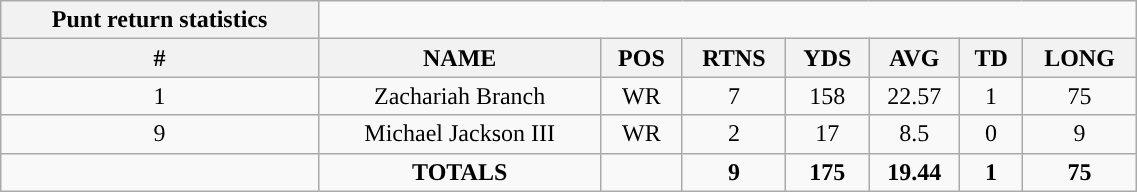<table style="width:60%; text-align:center;" class="wikitable collapsible collapsed">
<tr>
<th style="text-align:center; ">Punt return statistics</th>
</tr>
<tr>
<th>#</th>
<th>NAME</th>
<th>POS</th>
<th>RTNS</th>
<th>YDS</th>
<th>AVG</th>
<th>TD</th>
<th>LONG</th>
</tr>
<tr>
<td>1</td>
<td>Zachariah Branch</td>
<td>WR</td>
<td>7</td>
<td>158</td>
<td>22.57</td>
<td>1</td>
<td>75</td>
</tr>
<tr>
<td>9</td>
<td>Michael Jackson III</td>
<td>WR</td>
<td>2</td>
<td>17</td>
<td>8.5</td>
<td>0</td>
<td>9</td>
</tr>
<tr>
<td></td>
<td><strong>TOTALS</strong></td>
<td></td>
<td><strong>9</strong></td>
<td><strong>175</strong></td>
<td><strong>19.44</strong></td>
<td><strong>1</strong></td>
<td><strong>75</strong></td>
</tr>
</table>
